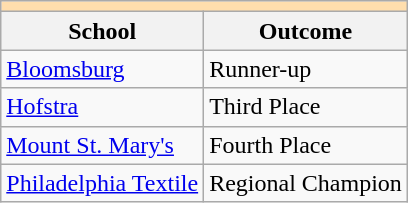<table class="wikitable" style="float:left; margin-right:1em;">
<tr>
<th colspan="3" style="background:#ffdead;"></th>
</tr>
<tr>
<th>School</th>
<th>Outcome</th>
</tr>
<tr>
<td><a href='#'>Bloomsburg</a></td>
<td>Runner-up</td>
</tr>
<tr>
<td><a href='#'>Hofstra</a></td>
<td>Third Place</td>
</tr>
<tr>
<td><a href='#'>Mount St. Mary's</a></td>
<td>Fourth Place</td>
</tr>
<tr>
<td><a href='#'>Philadelphia Textile</a></td>
<td>Regional Champion</td>
</tr>
</table>
